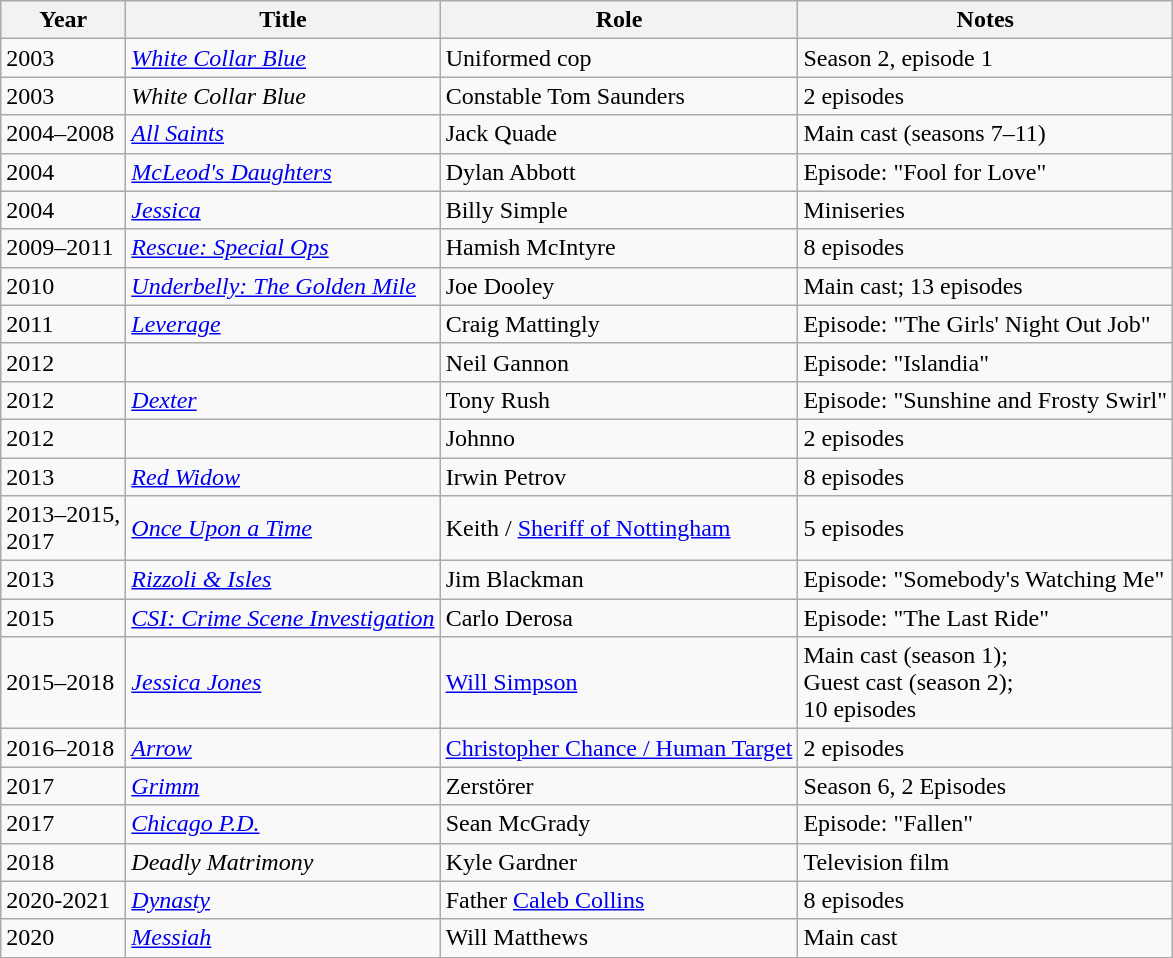<table class="wikitable sortable">
<tr>
<th>Year</th>
<th>Title</th>
<th>Role</th>
<th class="unsortable">Notes</th>
</tr>
<tr>
<td>2003</td>
<td><em><a href='#'>White Collar Blue</a></em></td>
<td>Uniformed cop</td>
<td>Season 2, episode 1</td>
</tr>
<tr>
<td>2003</td>
<td><em>White Collar Blue</em></td>
<td>Constable Tom Saunders</td>
<td>2 episodes</td>
</tr>
<tr>
<td>2004–2008</td>
<td><em><a href='#'>All Saints</a></em></td>
<td>Jack Quade</td>
<td>Main cast (seasons 7–11)</td>
</tr>
<tr>
<td>2004</td>
<td><em><a href='#'>McLeod's Daughters</a></em></td>
<td>Dylan Abbott</td>
<td>Episode: "Fool for Love"</td>
</tr>
<tr>
<td>2004</td>
<td><em><a href='#'>Jessica</a></em></td>
<td>Billy Simple</td>
<td>Miniseries</td>
</tr>
<tr>
<td>2009–2011</td>
<td><em><a href='#'>Rescue: Special Ops</a></em></td>
<td>Hamish McIntyre</td>
<td>8 episodes</td>
</tr>
<tr>
<td>2010</td>
<td><em><a href='#'>Underbelly: The Golden Mile</a></em></td>
<td>Joe Dooley</td>
<td>Main cast; 13 episodes</td>
</tr>
<tr>
<td>2011</td>
<td><em><a href='#'>Leverage</a></em></td>
<td>Craig Mattingly</td>
<td>Episode: "The Girls' Night Out Job"</td>
</tr>
<tr>
<td>2012</td>
<td><em></em></td>
<td>Neil Gannon</td>
<td>Episode: "Islandia"</td>
</tr>
<tr>
<td>2012</td>
<td><em><a href='#'>Dexter</a></em></td>
<td>Tony Rush</td>
<td>Episode: "Sunshine and Frosty Swirl"</td>
</tr>
<tr>
<td>2012</td>
<td><em></em></td>
<td>Johnno</td>
<td>2 episodes</td>
</tr>
<tr>
<td>2013</td>
<td><em><a href='#'>Red Widow</a></em></td>
<td>Irwin Petrov</td>
<td>8 episodes</td>
</tr>
<tr>
<td>2013–2015, <br> 2017</td>
<td><em><a href='#'>Once Upon a Time</a></em></td>
<td>Keith / <a href='#'>Sheriff of Nottingham</a></td>
<td>5 episodes</td>
</tr>
<tr>
<td>2013</td>
<td><em><a href='#'>Rizzoli & Isles</a></em></td>
<td>Jim Blackman</td>
<td>Episode: "Somebody's Watching Me"</td>
</tr>
<tr>
<td>2015</td>
<td><em><a href='#'>CSI: Crime Scene Investigation</a></em></td>
<td>Carlo Derosa</td>
<td>Episode: "The Last Ride"</td>
</tr>
<tr>
<td>2015–2018</td>
<td><em><a href='#'>Jessica Jones</a></em></td>
<td><a href='#'>Will Simpson</a></td>
<td>Main cast (season 1); <br> Guest cast (season 2); <br> 10 episodes</td>
</tr>
<tr>
<td>2016–2018</td>
<td><em><a href='#'>Arrow</a></em></td>
<td><a href='#'>Christopher Chance / Human Target</a></td>
<td>2 episodes</td>
</tr>
<tr>
<td>2017</td>
<td><em><a href='#'>Grimm</a></em></td>
<td>Zerstörer</td>
<td>Season 6, 2 Episodes</td>
</tr>
<tr>
<td>2017</td>
<td><em><a href='#'>Chicago P.D.</a></em></td>
<td>Sean McGrady</td>
<td>Episode: "Fallen"</td>
</tr>
<tr>
<td>2018</td>
<td><em>Deadly Matrimony</em></td>
<td>Kyle Gardner</td>
<td>Television film</td>
</tr>
<tr>
<td>2020-2021</td>
<td><em><a href='#'>Dynasty</a></em></td>
<td>Father <a href='#'>Caleb Collins</a></td>
<td>8 episodes</td>
</tr>
<tr>
<td>2020</td>
<td><em><a href='#'>Messiah</a></em></td>
<td>Will Matthews</td>
<td>Main cast</td>
</tr>
<tr>
</tr>
</table>
